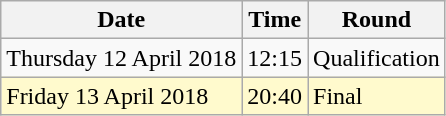<table class="wikitable">
<tr>
<th>Date</th>
<th>Time</th>
<th>Round</th>
</tr>
<tr>
<td>Thursday 12 April 2018</td>
<td>12:15</td>
<td>Qualification</td>
</tr>
<tr>
<td style=background:lemonchiffon>Friday 13 April 2018</td>
<td style=background:lemonchiffon>20:40</td>
<td style=background:lemonchiffon>Final</td>
</tr>
</table>
